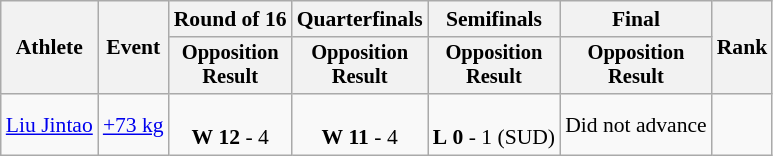<table class="wikitable" style="font-size:90%;">
<tr>
<th rowspan=2>Athlete</th>
<th rowspan=2>Event</th>
<th>Round of 16</th>
<th>Quarterfinals</th>
<th>Semifinals</th>
<th>Final</th>
<th rowspan=2>Rank</th>
</tr>
<tr style="font-size:95%">
<th>Opposition<br>Result</th>
<th>Opposition<br>Result</th>
<th>Opposition<br>Result</th>
<th>Opposition<br>Result</th>
</tr>
<tr align=center>
<td align=left><a href='#'>Liu Jintao</a></td>
<td align=left><a href='#'>+73 kg</a></td>
<td><br><strong>W</strong> <strong>12</strong> - 4</td>
<td><br><strong>W</strong> <strong>11</strong> - 4</td>
<td><br><strong>L</strong> <strong>0</strong> - 1 (SUD)</td>
<td>Did not advance</td>
<td></td>
</tr>
</table>
